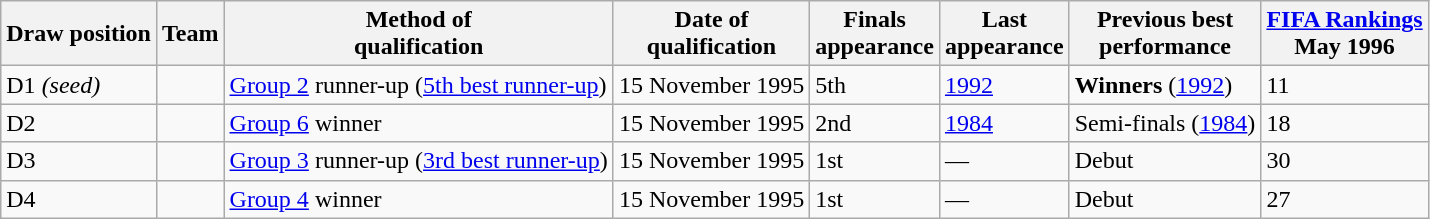<table class="wikitable sortable">
<tr>
<th>Draw position</th>
<th>Team</th>
<th>Method of<br>qualification</th>
<th>Date of<br>qualification</th>
<th data-sort-type="number">Finals<br>appearance</th>
<th>Last<br>appearance</th>
<th>Previous best<br>performance</th>
<th><a href='#'>FIFA Rankings</a><br>May 1996</th>
</tr>
<tr>
<td>D1 <em>(seed)</em></td>
<td style="white-space:nowrap"></td>
<td><a href='#'>Group 2</a> runner-up (<a href='#'>5th best runner-up</a>)</td>
<td>15 November 1995</td>
<td>5th</td>
<td><a href='#'>1992</a></td>
<td data-sort-value="1"><strong>Winners</strong> (<a href='#'>1992</a>)</td>
<td>11</td>
</tr>
<tr>
<td>D2</td>
<td style="white-space:nowrap"></td>
<td><a href='#'>Group 6</a> winner</td>
<td>15 November 1995</td>
<td>2nd</td>
<td><a href='#'>1984</a></td>
<td data-sort-value="3">Semi-finals (<a href='#'>1984</a>)</td>
<td>18</td>
</tr>
<tr>
<td>D3</td>
<td style="white-space:nowrap"></td>
<td><a href='#'>Group 3</a> runner-up (<a href='#'>3rd best runner-up</a>)</td>
<td>15 November 1995</td>
<td>1st</td>
<td>—</td>
<td data-sort-value="99">Debut</td>
<td>30</td>
</tr>
<tr>
<td>D4</td>
<td style="white-space:nowrap"></td>
<td><a href='#'>Group 4</a> winner</td>
<td>15 November 1995</td>
<td>1st</td>
<td>—</td>
<td data-sort-value="99">Debut</td>
<td>27</td>
</tr>
</table>
